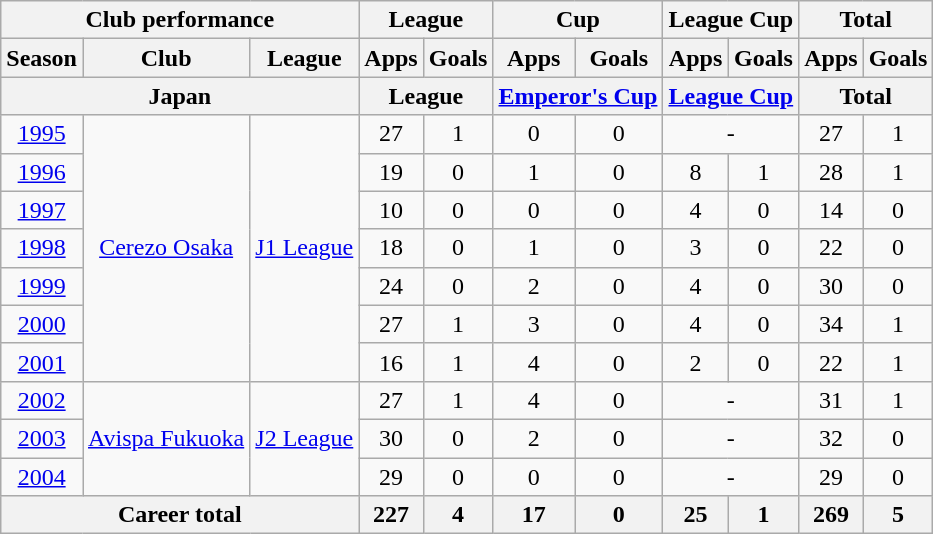<table class="wikitable" style="text-align:center">
<tr>
<th colspan=3>Club performance</th>
<th colspan=2>League</th>
<th colspan=2>Cup</th>
<th colspan=2>League Cup</th>
<th colspan=2>Total</th>
</tr>
<tr>
<th>Season</th>
<th>Club</th>
<th>League</th>
<th>Apps</th>
<th>Goals</th>
<th>Apps</th>
<th>Goals</th>
<th>Apps</th>
<th>Goals</th>
<th>Apps</th>
<th>Goals</th>
</tr>
<tr>
<th colspan=3>Japan</th>
<th colspan=2>League</th>
<th colspan=2><a href='#'>Emperor's Cup</a></th>
<th colspan=2><a href='#'>League Cup</a></th>
<th colspan=2>Total</th>
</tr>
<tr>
<td><a href='#'>1995</a></td>
<td rowspan="7"><a href='#'>Cerezo Osaka</a></td>
<td rowspan="7"><a href='#'>J1 League</a></td>
<td>27</td>
<td>1</td>
<td>0</td>
<td>0</td>
<td colspan="2">-</td>
<td>27</td>
<td>1</td>
</tr>
<tr>
<td><a href='#'>1996</a></td>
<td>19</td>
<td>0</td>
<td>1</td>
<td>0</td>
<td>8</td>
<td>1</td>
<td>28</td>
<td>1</td>
</tr>
<tr>
<td><a href='#'>1997</a></td>
<td>10</td>
<td>0</td>
<td>0</td>
<td>0</td>
<td>4</td>
<td>0</td>
<td>14</td>
<td>0</td>
</tr>
<tr>
<td><a href='#'>1998</a></td>
<td>18</td>
<td>0</td>
<td>1</td>
<td>0</td>
<td>3</td>
<td>0</td>
<td>22</td>
<td>0</td>
</tr>
<tr>
<td><a href='#'>1999</a></td>
<td>24</td>
<td>0</td>
<td>2</td>
<td>0</td>
<td>4</td>
<td>0</td>
<td>30</td>
<td>0</td>
</tr>
<tr>
<td><a href='#'>2000</a></td>
<td>27</td>
<td>1</td>
<td>3</td>
<td>0</td>
<td>4</td>
<td>0</td>
<td>34</td>
<td>1</td>
</tr>
<tr>
<td><a href='#'>2001</a></td>
<td>16</td>
<td>1</td>
<td>4</td>
<td>0</td>
<td>2</td>
<td>0</td>
<td>22</td>
<td>1</td>
</tr>
<tr>
<td><a href='#'>2002</a></td>
<td rowspan="3"><a href='#'>Avispa Fukuoka</a></td>
<td rowspan="3"><a href='#'>J2 League</a></td>
<td>27</td>
<td>1</td>
<td>4</td>
<td>0</td>
<td colspan="2">-</td>
<td>31</td>
<td>1</td>
</tr>
<tr>
<td><a href='#'>2003</a></td>
<td>30</td>
<td>0</td>
<td>2</td>
<td>0</td>
<td colspan="2">-</td>
<td>32</td>
<td>0</td>
</tr>
<tr>
<td><a href='#'>2004</a></td>
<td>29</td>
<td>0</td>
<td>0</td>
<td>0</td>
<td colspan="2">-</td>
<td>29</td>
<td>0</td>
</tr>
<tr>
<th colspan=3>Career total</th>
<th>227</th>
<th>4</th>
<th>17</th>
<th>0</th>
<th>25</th>
<th>1</th>
<th>269</th>
<th>5</th>
</tr>
</table>
